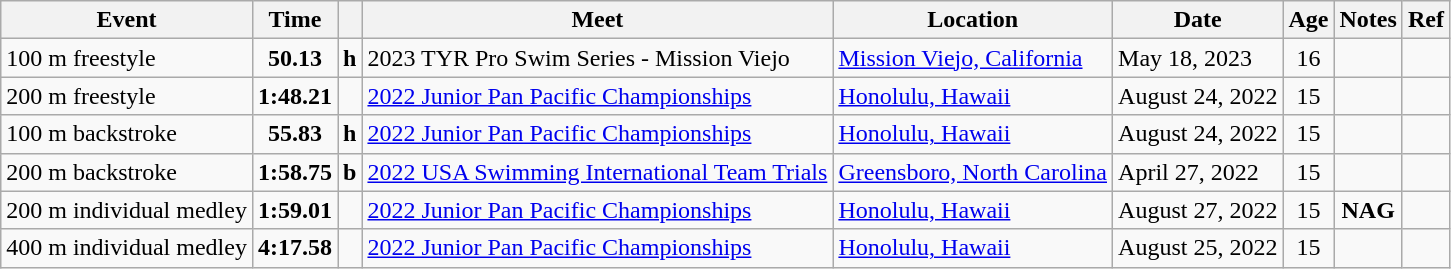<table class="wikitable">
<tr>
<th>Event</th>
<th>Time</th>
<th></th>
<th>Meet</th>
<th>Location</th>
<th>Date</th>
<th>Age</th>
<th>Notes</th>
<th>Ref</th>
</tr>
<tr>
<td>100 m freestyle</td>
<td style="text-align:center;"><strong>50.13</strong></td>
<td><strong>h</strong></td>
<td>2023 TYR Pro Swim Series - Mission Viejo</td>
<td><a href='#'>Mission Viejo, California</a></td>
<td>May 18, 2023</td>
<td style="text-align:center;">16</td>
<td style="text-align:center;"></td>
<td style="text-align:center;"></td>
</tr>
<tr>
<td>200 m freestyle</td>
<td style="text-align:center;"><strong>1:48.21</strong></td>
<td></td>
<td><a href='#'>2022 Junior Pan Pacific Championships</a></td>
<td><a href='#'>Honolulu, Hawaii</a></td>
<td>August 24, 2022</td>
<td style="text-align:center;">15</td>
<td style="text-align:center;"></td>
<td style="text-align:center;"></td>
</tr>
<tr>
<td>100 m backstroke</td>
<td style="text-align:center;"><strong>55.83</strong></td>
<td><strong>h</strong></td>
<td><a href='#'>2022 Junior Pan Pacific Championships</a></td>
<td><a href='#'>Honolulu, Hawaii</a></td>
<td>August 24, 2022</td>
<td style="text-align:center;">15</td>
<td style="text-align:center;"></td>
<td style="text-align:center;"></td>
</tr>
<tr>
<td>200 m backstroke</td>
<td style="text-align:center;"><strong>1:58.75</strong></td>
<td><strong>b</strong></td>
<td><a href='#'>2022 USA Swimming International Team Trials</a></td>
<td><a href='#'>Greensboro, North Carolina</a></td>
<td>April 27, 2022</td>
<td style="text-align:center;">15</td>
<td style="text-align:center;"></td>
<td style="text-align:center;"></td>
</tr>
<tr>
<td>200 m individual medley</td>
<td style="text-align:center;"><strong>1:59.01</strong></td>
<td></td>
<td><a href='#'>2022 Junior Pan Pacific Championships</a></td>
<td><a href='#'>Honolulu, Hawaii</a></td>
<td>August 27, 2022</td>
<td style="text-align:center;">15</td>
<td style="text-align:center;"><strong>NAG</strong></td>
<td style="text-align:center;"></td>
</tr>
<tr>
<td>400 m individual medley</td>
<td style="text-align:center;"><strong>4:17.58</strong></td>
<td></td>
<td><a href='#'>2022 Junior Pan Pacific Championships</a></td>
<td><a href='#'>Honolulu, Hawaii</a></td>
<td>August 25, 2022</td>
<td style="text-align:center;">15</td>
<td style="text-align:center;"></td>
<td style="text-align:center;"></td>
</tr>
</table>
